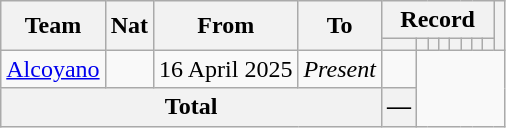<table class="wikitable" style="text-align: center">
<tr>
<th rowspan="2">Team</th>
<th rowspan="2">Nat</th>
<th rowspan="2">From</th>
<th rowspan="2">To</th>
<th colspan="8">Record</th>
<th rowspan=2></th>
</tr>
<tr>
<th></th>
<th></th>
<th></th>
<th></th>
<th></th>
<th></th>
<th></th>
<th></th>
</tr>
<tr>
<td align="left"><a href='#'>Alcoyano</a></td>
<td></td>
<td align=left>16 April 2025</td>
<td align=left><em>Present</em><br></td>
<td></td>
</tr>
<tr>
<th colspan=4>Total<br></th>
<th>—</th>
</tr>
</table>
